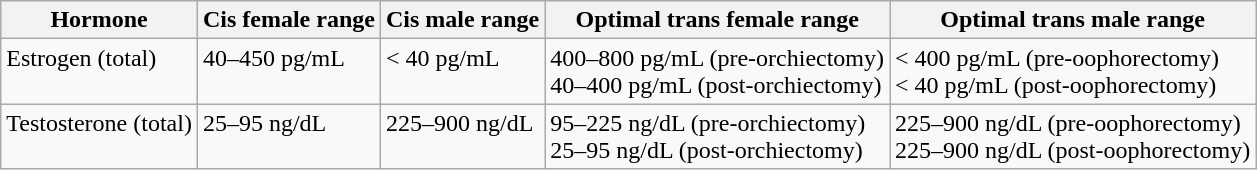<table class="wikitable">
<tr valign="top">
<th>Hormone</th>
<th>Cis female range</th>
<th>Cis male range</th>
<th>Optimal trans female range</th>
<th>Optimal trans male range</th>
</tr>
<tr valign="top">
<td>Estrogen (total)</td>
<td>40–450 pg/mL</td>
<td>< 40 pg/mL</td>
<td>400–800 pg/mL (pre-orchiectomy)<br>40–400 pg/mL (post-orchiectomy)</td>
<td>< 400 pg/mL (pre-oophorectomy)<br>< 40 pg/mL (post-oophorectomy)</td>
</tr>
<tr valign="top">
<td>Testosterone (total)</td>
<td>25–95 ng/dL</td>
<td>225–900 ng/dL</td>
<td>95–225 ng/dL (pre-orchiectomy)<br>25–95 ng/dL (post-orchiectomy)</td>
<td>225–900 ng/dL (pre-oophorectomy)<br>225–900 ng/dL (post-oophorectomy)</td>
</tr>
</table>
